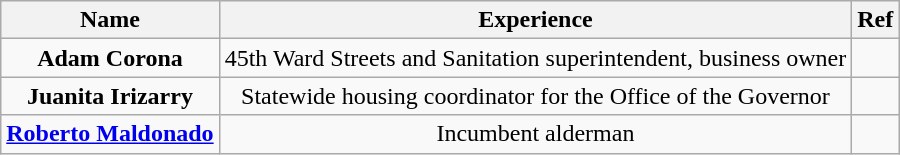<table class="wikitable" style="text-align:center">
<tr>
<th>Name</th>
<th>Experience</th>
<th>Ref</th>
</tr>
<tr>
<td><strong>Adam Corona</strong></td>
<td>45th Ward Streets and Sanitation superintendent, business owner</td>
<td></td>
</tr>
<tr>
<td><strong>Juanita Irizarry</strong></td>
<td>Statewide housing coordinator for the Office of the Governor</td>
<td></td>
</tr>
<tr>
<td><strong><a href='#'>Roberto Maldonado</a></strong></td>
<td>Incumbent alderman</td>
<td></td>
</tr>
</table>
